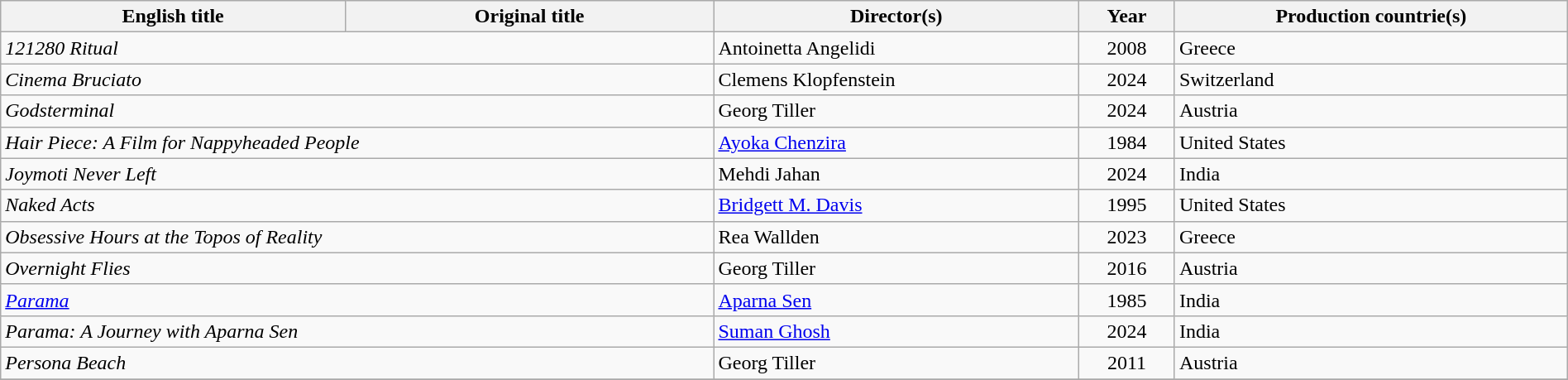<table class="sortable wikitable" style="width:100%; margin-bottom:4px" cellpadding="5">
<tr>
<th scope="col">English title</th>
<th scope="col">Original title</th>
<th scope="col">Director(s)</th>
<th scope="col">Year</th>
<th scope="col">Production countrie(s)</th>
</tr>
<tr>
<td colspan="2"><em>121280 Ritual</em></td>
<td>Antoinetta Angelidi</td>
<td align="center">2008</td>
<td>Greece</td>
</tr>
<tr>
<td colspan="2"><em>Cinema Bruciato</em></td>
<td>Clemens Klopfenstein</td>
<td align="center">2024</td>
<td>Switzerland</td>
</tr>
<tr>
<td colspan="2"><em>Godsterminal</em></td>
<td>Georg Tiller</td>
<td align="center">2024</td>
<td>Austria</td>
</tr>
<tr>
<td colspan="2"><em>Hair Piece: A Film for Nappyheaded People</em></td>
<td><a href='#'>Ayoka Chenzira</a></td>
<td align="center">1984</td>
<td>United States</td>
</tr>
<tr>
<td colspan="2"><em>Joymoti Never Left</em></td>
<td>Mehdi Jahan</td>
<td align="center">2024</td>
<td>India</td>
</tr>
<tr>
<td colspan="2"><em>Naked Acts</em></td>
<td><a href='#'>Bridgett M. Davis</a></td>
<td align="center">1995</td>
<td>United States</td>
</tr>
<tr>
<td colspan="2"><em>Obsessive Hours at the Topos of Reality</em></td>
<td>Rea Wallden</td>
<td align="center">2023</td>
<td>Greece</td>
</tr>
<tr>
<td colspan="2"><em>Overnight Flies</em></td>
<td>Georg Tiller</td>
<td align="center">2016</td>
<td>Austria</td>
</tr>
<tr>
<td colspan="2"><em><a href='#'>Parama</a></em></td>
<td><a href='#'>Aparna Sen</a></td>
<td align="center">1985</td>
<td>India</td>
</tr>
<tr>
<td colspan="2"><em>Parama: A Journey with Aparna Sen</em></td>
<td><a href='#'>Suman Ghosh</a></td>
<td align="center">2024</td>
<td>India</td>
</tr>
<tr>
<td colspan="2"><em>Persona Beach</em></td>
<td>Georg Tiller</td>
<td align="center">2011</td>
<td>Austria</td>
</tr>
<tr>
</tr>
</table>
